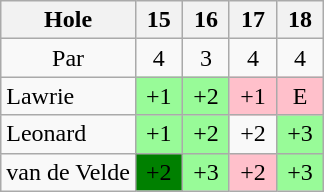<table class="wikitable" style="text-align:center">
<tr>
<th>Hole</th>
<th> 15 </th>
<th> 16 </th>
<th> 17 </th>
<th> 18 </th>
</tr>
<tr>
<td>Par</td>
<td>4</td>
<td>3</td>
<td>4</td>
<td>4</td>
</tr>
<tr>
<td align=left> Lawrie</td>
<td style="background: PaleGreen;">+1</td>
<td style="background: PaleGreen;">+2</td>
<td style="background: pink;">+1</td>
<td style="background: pink;">E</td>
</tr>
<tr>
<td align=left> Leonard</td>
<td style="background: PaleGreen;">+1</td>
<td style="background: PaleGreen;">+2</td>
<td>+2</td>
<td style="background: PaleGreen;">+3</td>
</tr>
<tr>
<td align=left> van de Velde</td>
<td style="background: Green;">+2</td>
<td style="background: PaleGreen;">+3</td>
<td style="background: pink;">+2</td>
<td style="background: PaleGreen;">+3</td>
</tr>
</table>
